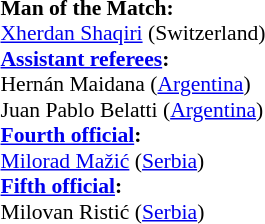<table width=50% style="font-size: 90%">
<tr>
<td><br><strong>Man of the Match:</strong>
<br><a href='#'>Xherdan Shaqiri</a> (Switzerland)<br><strong><a href='#'>Assistant referees</a>:</strong>
<br>Hernán Maidana (<a href='#'>Argentina</a>)
<br>Juan Pablo Belatti (<a href='#'>Argentina</a>)
<br><strong><a href='#'>Fourth official</a>:</strong>
<br><a href='#'>Milorad Mažić</a> (<a href='#'>Serbia</a>)
<br><strong><a href='#'>Fifth official</a>:</strong>
<br>Milovan Ristić (<a href='#'>Serbia</a>)</td>
</tr>
</table>
